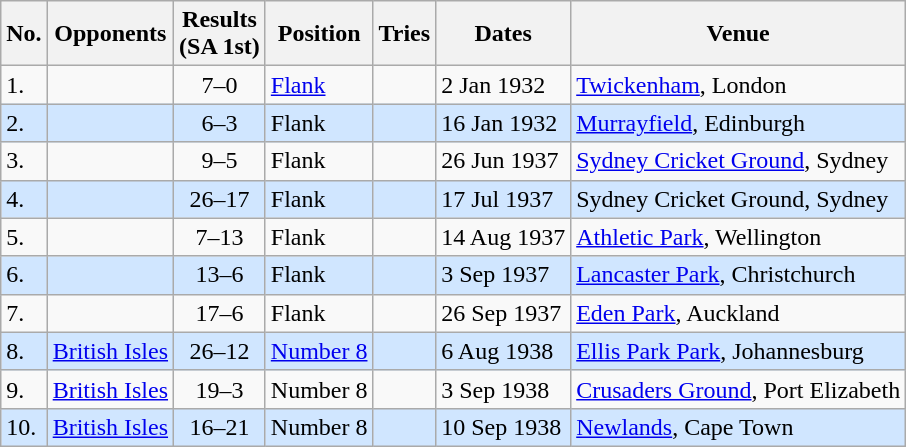<table class="wikitable sortable">
<tr>
<th>No.</th>
<th>Opponents</th>
<th>Results<br>(SA 1st)</th>
<th>Position</th>
<th>Tries</th>
<th>Dates</th>
<th>Venue</th>
</tr>
<tr>
<td>1.</td>
<td></td>
<td align="center">7–0</td>
<td><a href='#'>Flank</a></td>
<td></td>
<td>2 Jan 1932</td>
<td><a href='#'>Twickenham</a>, London</td>
</tr>
<tr style="background: #D0E6FF;">
<td>2.</td>
<td></td>
<td align="center">6–3</td>
<td>Flank</td>
<td></td>
<td>16 Jan 1932</td>
<td><a href='#'>Murrayfield</a>, Edinburgh</td>
</tr>
<tr>
<td>3.</td>
<td></td>
<td align="center">9–5</td>
<td>Flank</td>
<td></td>
<td>26 Jun 1937</td>
<td><a href='#'>Sydney Cricket Ground</a>, Sydney</td>
</tr>
<tr style="background: #D0E6FF;">
<td>4.</td>
<td></td>
<td align="center">26–17</td>
<td>Flank</td>
<td></td>
<td>17 Jul 1937</td>
<td>Sydney Cricket Ground, Sydney</td>
</tr>
<tr>
<td>5.</td>
<td></td>
<td align="center">7–13</td>
<td>Flank</td>
<td></td>
<td>14 Aug 1937</td>
<td><a href='#'>Athletic Park</a>, Wellington</td>
</tr>
<tr style="background: #D0E6FF;">
<td>6.</td>
<td></td>
<td align="center">13–6</td>
<td>Flank</td>
<td></td>
<td>3 Sep 1937</td>
<td><a href='#'>Lancaster Park</a>, Christchurch</td>
</tr>
<tr>
<td>7.</td>
<td></td>
<td align="center">17–6</td>
<td>Flank</td>
<td></td>
<td>26 Sep 1937</td>
<td><a href='#'>Eden Park</a>, Auckland</td>
</tr>
<tr style="background: #D0E6FF;">
<td>8.</td>
<td> <a href='#'>British Isles</a></td>
<td align="center">26–12</td>
<td><a href='#'>Number 8</a></td>
<td></td>
<td>6 Aug 1938</td>
<td><a href='#'>Ellis Park Park</a>, Johannesburg</td>
</tr>
<tr>
<td>9.</td>
<td> <a href='#'>British Isles</a></td>
<td align="center">19–3</td>
<td>Number 8</td>
<td></td>
<td>3 Sep 1938</td>
<td><a href='#'>Crusaders Ground</a>, Port Elizabeth</td>
</tr>
<tr style="background: #D0E6FF;">
<td>10.</td>
<td> <a href='#'>British Isles</a></td>
<td align="center">16–21</td>
<td>Number 8</td>
<td></td>
<td>10 Sep 1938</td>
<td><a href='#'>Newlands</a>, Cape Town</td>
</tr>
</table>
